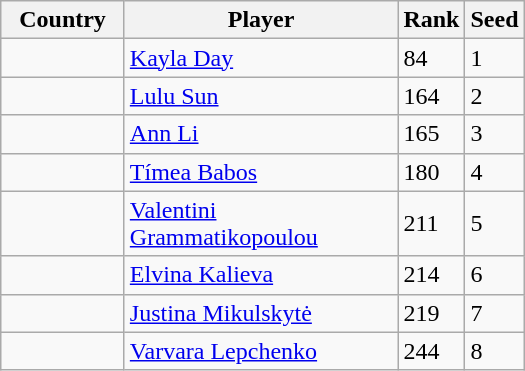<table class="wikitable">
<tr>
<th width="75">Country</th>
<th width="175">Player</th>
<th>Rank</th>
<th>Seed</th>
</tr>
<tr>
<td></td>
<td><a href='#'>Kayla Day</a></td>
<td>84</td>
<td>1</td>
</tr>
<tr>
<td></td>
<td><a href='#'>Lulu Sun</a></td>
<td>164</td>
<td>2</td>
</tr>
<tr>
<td></td>
<td><a href='#'>Ann Li</a></td>
<td>165</td>
<td>3</td>
</tr>
<tr>
<td></td>
<td><a href='#'>Tímea Babos</a></td>
<td>180</td>
<td>4</td>
</tr>
<tr>
<td></td>
<td><a href='#'>Valentini Grammatikopoulou</a></td>
<td>211</td>
<td>5</td>
</tr>
<tr>
<td></td>
<td><a href='#'>Elvina Kalieva</a></td>
<td>214</td>
<td>6</td>
</tr>
<tr>
<td></td>
<td><a href='#'>Justina Mikulskytė</a></td>
<td>219</td>
<td>7</td>
</tr>
<tr>
<td></td>
<td><a href='#'>Varvara Lepchenko</a></td>
<td>244</td>
<td>8</td>
</tr>
</table>
